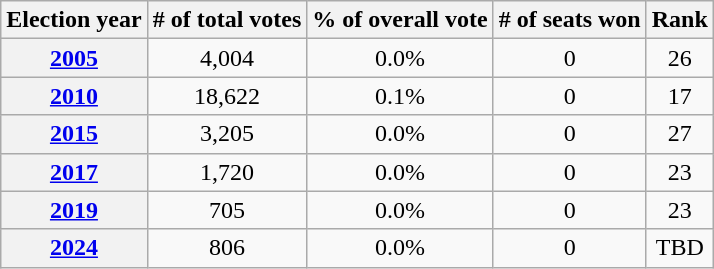<table class="wikitable">
<tr>
<th>Election year</th>
<th># of total votes</th>
<th>% of overall vote</th>
<th># of seats won</th>
<th>Rank</th>
</tr>
<tr>
<th><a href='#'>2005</a></th>
<td style="text-align:center;">4,004 </td>
<td style="text-align:center;">0.0%</td>
<td style="text-align:center;">0 </td>
<td style="text-align:center;">26</td>
</tr>
<tr>
<th><a href='#'>2010</a></th>
<td style="text-align:center;">18,622 </td>
<td style="text-align:center;">0.1% </td>
<td style="text-align:center;">0 </td>
<td style="text-align:center;">17</td>
</tr>
<tr>
<th><a href='#'>2015</a></th>
<td style="text-align:center;">3,205 </td>
<td style="text-align:center;">0.0% </td>
<td style="text-align:center;">0 </td>
<td style="text-align:center;">27</td>
</tr>
<tr>
<th><a href='#'>2017</a></th>
<td style="text-align:center;">1,720 </td>
<td style="text-align:center;">0.0% </td>
<td style="text-align:center;">0 </td>
<td style="text-align:center;">23</td>
</tr>
<tr>
<th><a href='#'>2019</a></th>
<td style="text-align:center;">705 </td>
<td style="text-align:center;">0.0% </td>
<td style="text-align:center;">0 </td>
<td style="text-align:center;">23</td>
</tr>
<tr>
<th><a href='#'>2024</a></th>
<td style="text-align:center;">806 </td>
<td style="text-align:center;">0.0% </td>
<td style="text-align:center;">0 </td>
<td style="text-align:center;">TBD</td>
</tr>
</table>
